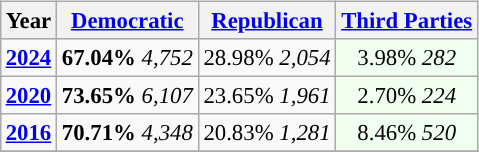<table class="wikitable" style="float:right; font-size:95%;">
<tr bgcolor=lightgrey>
<th>Year</th>
<th><a href='#'>Democratic</a></th>
<th><a href='#'>Republican</a></th>
<th><a href='#'>Third Parties</a></th>
</tr>
<tr>
<td style="text-align:center; "><strong><a href='#'>2024</a></strong></td>
<td style="text-align:center; "><strong>67.04%</strong> <em>4,752</em></td>
<td style="text-align:center; ">28.98% <em>2,054</em></td>
<td style="text-align:center; background:honeyDew;">3.98% <em>282</em></td>
</tr>
<tr>
<td style="text-align:center; "><strong><a href='#'>2020</a></strong></td>
<td style="text-align:center; "><strong>73.65%</strong> <em>6,107</em></td>
<td style="text-align:center; ">23.65% <em>1,961</em></td>
<td style="text-align:center; background:honeyDew;">2.70% <em>224</em></td>
</tr>
<tr>
<td style="text-align:center; "><strong><a href='#'>2016</a></strong></td>
<td style="text-align:center; "><strong>70.71%</strong> <em>4,348</em></td>
<td style="text-align:center; ">20.83% <em>1,281</em></td>
<td style="text-align:center; background:honeyDew;">8.46% <em>520</em></td>
</tr>
<tr>
</tr>
</table>
